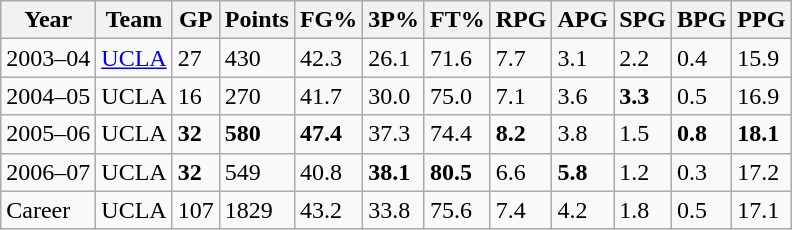<table class="wikitable">
<tr>
<th>Year</th>
<th>Team</th>
<th>GP</th>
<th>Points</th>
<th>FG%</th>
<th>3P%</th>
<th>FT%</th>
<th>RPG</th>
<th>APG</th>
<th>SPG</th>
<th>BPG</th>
<th>PPG</th>
</tr>
<tr>
<td>2003–04</td>
<td><a href='#'>UCLA</a></td>
<td>27</td>
<td>430</td>
<td>42.3</td>
<td>26.1</td>
<td>71.6</td>
<td>7.7</td>
<td>3.1</td>
<td>2.2</td>
<td>0.4</td>
<td>15.9</td>
</tr>
<tr>
<td>2004–05</td>
<td>UCLA</td>
<td>16</td>
<td>270</td>
<td>41.7</td>
<td>30.0</td>
<td>75.0</td>
<td>7.1</td>
<td>3.6</td>
<td><strong>3.3</strong></td>
<td>0.5</td>
<td>16.9</td>
</tr>
<tr>
<td>2005–06</td>
<td>UCLA</td>
<td><strong>32</strong></td>
<td><strong>580</strong></td>
<td><strong>47.4</strong></td>
<td>37.3</td>
<td>74.4</td>
<td><strong>8.2</strong></td>
<td>3.8</td>
<td>1.5</td>
<td><strong>0.8</strong></td>
<td><strong>18.1</strong></td>
</tr>
<tr>
<td>2006–07</td>
<td>UCLA</td>
<td><strong>32</strong></td>
<td>549</td>
<td>40.8</td>
<td><strong>38.1</strong></td>
<td><strong>80.5</strong></td>
<td>6.6</td>
<td><strong>5.8</strong></td>
<td>1.2</td>
<td>0.3</td>
<td>17.2</td>
</tr>
<tr>
<td>Career</td>
<td>UCLA</td>
<td>107</td>
<td>1829</td>
<td>43.2</td>
<td>33.8</td>
<td>75.6</td>
<td>7.4</td>
<td>4.2</td>
<td>1.8</td>
<td>0.5</td>
<td>17.1</td>
</tr>
</table>
